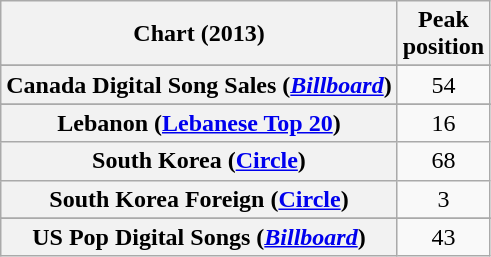<table class="wikitable sortable plainrowheaders" style="text-align:center">
<tr>
<th scope="col">Chart (2013)</th>
<th scope="col">Peak<br>position</th>
</tr>
<tr>
</tr>
<tr>
</tr>
<tr>
<th scope="row">Canada Digital Song Sales (<em><a href='#'>Billboard</a></em>)</th>
<td>54</td>
</tr>
<tr>
</tr>
<tr>
<th scope="row">Lebanon (<a href='#'>Lebanese Top 20</a>)</th>
<td style="text-align:center;">16</td>
</tr>
<tr>
<th scope="row">South Korea (<a href='#'>Circle</a>)</th>
<td>68</td>
</tr>
<tr>
<th scope="row">South Korea Foreign (<a href='#'>Circle</a>)</th>
<td>3</td>
</tr>
<tr>
</tr>
<tr>
</tr>
<tr>
<th scope="row">US Pop Digital Songs (<em><a href='#'>Billboard</a></em>)</th>
<td>43</td>
</tr>
</table>
